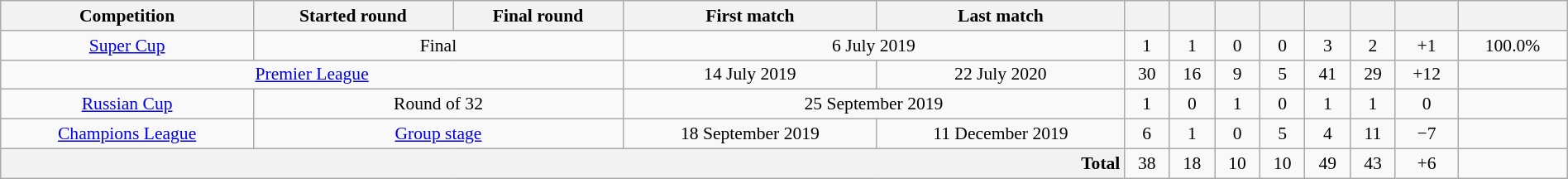<table class="wikitable" style="text-align:center; font-size:90%; width:100%;">
<tr>
<th style=text-align:center;">Competition</th>
<th style=text-align:center;">Started round</th>
<th style=text-align:center;">Final round</th>
<th style=text-align:center;">First match</th>
<th style=text-align:center;">Last match</th>
<th style=text-align:center;"></th>
<th style=text-align:center;"></th>
<th style=text-align:center;"></th>
<th style=text-align:center;"></th>
<th style=text-align:center;"></th>
<th style=text-align:center;"></th>
<th style=text-align:center;"></th>
<th style=text-align:center;"></th>
</tr>
<tr>
<td><a href='#'>Super Cup</a></td>
<td colspan="2">Final</td>
<td colspan="2">6 July 2019</td>
<td>1</td>
<td>1</td>
<td>0</td>
<td>0</td>
<td>3</td>
<td>2</td>
<td>+1</td>
<td>100.0%</td>
</tr>
<tr>
<td colspan="3"><a href='#'>Premier League</a></td>
<td>14 July 2019</td>
<td>22 July 2020</td>
<td>30</td>
<td>16</td>
<td>9</td>
<td>5</td>
<td>41</td>
<td>29</td>
<td>+12</td>
<td></td>
</tr>
<tr>
<td><a href='#'>Russian Cup</a></td>
<td colspan="2">Round of 32</td>
<td colspan="2">25 September 2019</td>
<td>1</td>
<td>0</td>
<td>1</td>
<td>0</td>
<td>1</td>
<td>1</td>
<td>0</td>
<td></td>
</tr>
<tr>
<td><a href='#'>Champions League</a></td>
<td colspan="2"><a href='#'>Group stage</a></td>
<td>18 September 2019</td>
<td>11 December 2019</td>
<td>6</td>
<td>1</td>
<td>0</td>
<td>5</td>
<td>4</td>
<td>11</td>
<td>−7</td>
<td></td>
</tr>
<tr>
<th colspan="5" style=text-align:right;">Total</th>
<td>38</td>
<td>18</td>
<td>10</td>
<td>10</td>
<td>49</td>
<td>43</td>
<td>+6</td>
<td></td>
</tr>
</table>
